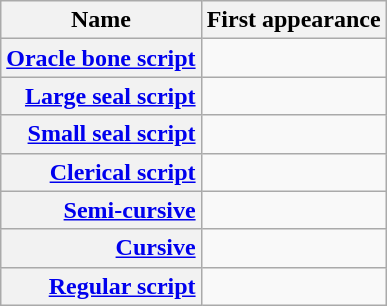<table class="wikitable">
<tr>
<th scope="col">Name</th>
<th scope="col">First appearance</th>
</tr>
<tr>
<th scope="row" style="text-align:right"><a href='#'>Oracle bone script</a></th>
<td style="text-align:center"></td>
</tr>
<tr>
<th scope="row" style="text-align:right"><a href='#'>Large seal script</a></th>
<td style="text-align:center"></td>
</tr>
<tr>
<th scope="row" style="text-align:right"><a href='#'>Small seal script</a></th>
<td style="text-align:center"></td>
</tr>
<tr>
<th scope="row" style="text-align:right"><a href='#'>Clerical script</a></th>
<td style="text-align:center"></td>
</tr>
<tr>
<th scope="row" style="text-align:right"><a href='#'>Semi-cursive</a></th>
<td style="text-align:center"></td>
</tr>
<tr>
<th scope="row" style="text-align:right"><a href='#'>Cursive</a></th>
<td style="text-align:center"></td>
</tr>
<tr>
<th scope="row" style="text-align:right"><a href='#'>Regular script</a></th>
<td style="text-align:center"></td>
</tr>
</table>
